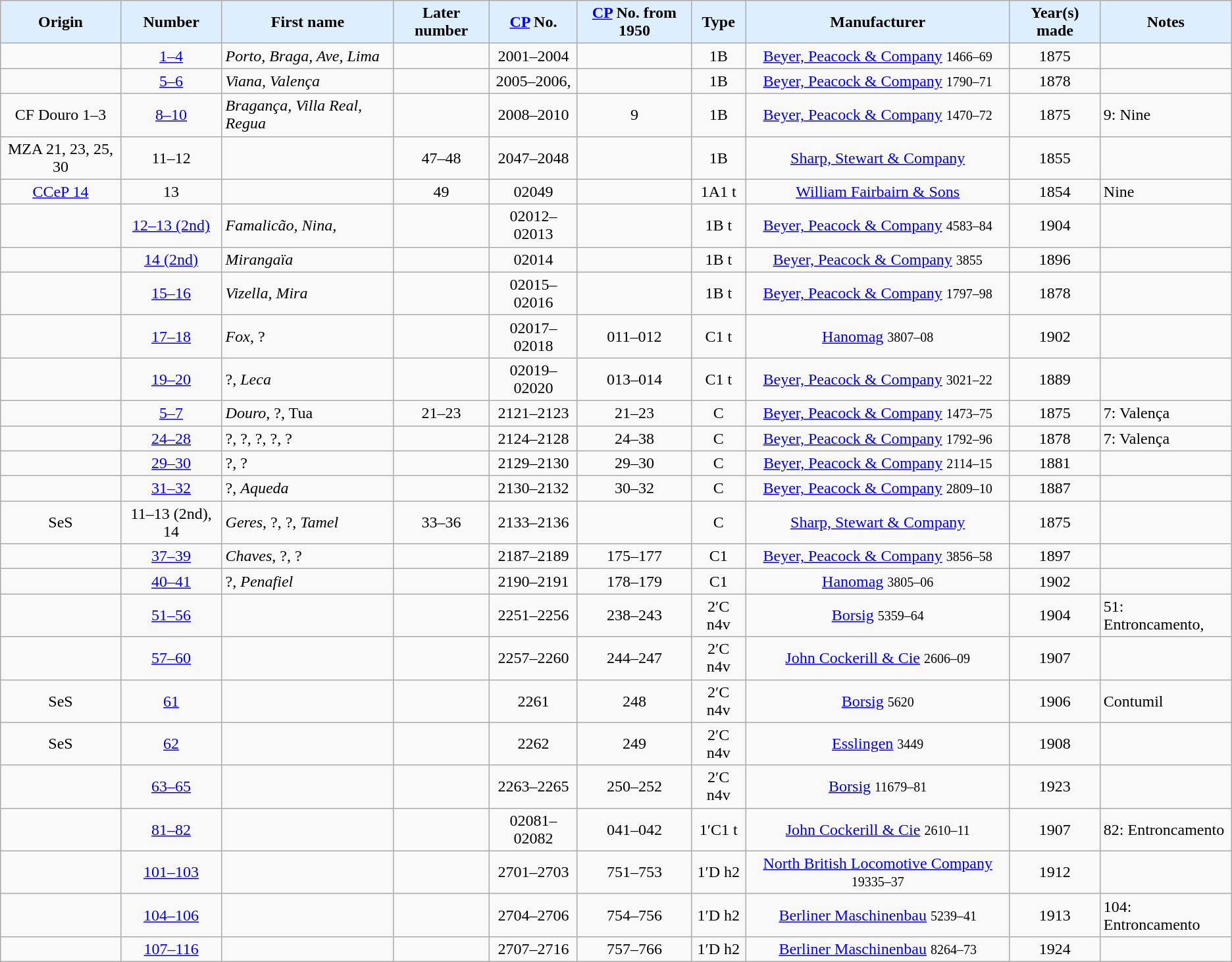<table class="wikitable sortable" style=text-align:center;>
<tr>
<th style=background-color:#def;>Origin</th>
<th style=background-color:#def;>Number</th>
<th style=background-color:#def;>First name</th>
<th style=background-color:#def;>Later number</th>
<th style=background-color:#def;><a href='#'>CP</a> No.</th>
<th style=background-color:#def;><a href='#'>CP</a> No. from 1950</th>
<th style=background-color:#def;>Type</th>
<th style=background-color:#def;>Manufacturer</th>
<th style=background-color:#def;>Year(s) made</th>
<th style=background-color:#def;>Notes</th>
</tr>
<tr>
<td></td>
<td><a href='#'>1–4</a></td>
<td align=left><em>Porto, Braga, Ave, Lima</em></td>
<td></td>
<td>2001–2004</td>
<td></td>
<td>1B</td>
<td><a href='#'>Beyer, Peacock & Company</a> <small>1466–69</small></td>
<td>1875</td>
<td align=left></td>
</tr>
<tr>
<td></td>
<td><a href='#'>5–6</a></td>
<td align=left><em>Viana, Valença</em></td>
<td></td>
<td>2005–2006,</td>
<td></td>
<td>1B</td>
<td><a href='#'>Beyer, Peacock & Company</a> <small>1790–71</small></td>
<td>1878</td>
<td align=left></td>
</tr>
<tr>
<td>CF Douro 1–3</td>
<td><a href='#'>8–10</a></td>
<td align=left><em>Bragança, Villa Real, Regua</em></td>
<td></td>
<td>2008–2010</td>
<td>9</td>
<td>1B</td>
<td><a href='#'>Beyer, Peacock & Company</a> <small>1470–72</small></td>
<td>1875</td>
<td align=left>9: Nine</td>
</tr>
<tr>
<td>MZA 21, 23, 25, 30</td>
<td>11–12</td>
<td align=left></td>
<td>47–48</td>
<td>2047–2048</td>
<td></td>
<td>1B</td>
<td><a href='#'>Sharp, Stewart & Company</a></td>
<td>1855</td>
<td align=left></td>
</tr>
<tr>
<td><a href='#'>CCeP 14</a></td>
<td>13</td>
<td align=left></td>
<td>49</td>
<td>02049</td>
<td></td>
<td>1A1 t</td>
<td><a href='#'>William Fairbairn & Sons</a></td>
<td>1854</td>
<td align=left>Nine</td>
</tr>
<tr>
<td></td>
<td><a href='#'>12–13 (2nd)</a></td>
<td align=left><em>Famalicão, Nina, </em></td>
<td></td>
<td>02012–02013</td>
<td></td>
<td>1B t</td>
<td><a href='#'>Beyer, Peacock & Company</a> <small>4583–84</small></td>
<td>1904</td>
<td align=left></td>
</tr>
<tr>
<td></td>
<td><a href='#'>14 (2nd)</a></td>
<td align=left><em>Mirangaïa</em></td>
<td></td>
<td>02014</td>
<td></td>
<td>1B t</td>
<td><a href='#'>Beyer, Peacock & Company</a> <small>3855</small></td>
<td>1896</td>
<td align=left></td>
</tr>
<tr>
<td></td>
<td><a href='#'>15–16</a></td>
<td align=left><em>Vizella, Mira</em></td>
<td></td>
<td>02015–02016</td>
<td></td>
<td>1B t</td>
<td><a href='#'>Beyer, Peacock & Company</a> <small>1797–98</small></td>
<td>1878</td>
<td align=left></td>
</tr>
<tr>
<td></td>
<td><a href='#'>17–18</a></td>
<td align=left><em>Fox</em>, ?</td>
<td></td>
<td>02017–02018</td>
<td>011–012</td>
<td>C1 t</td>
<td><a href='#'>Hanomag</a> <small>3807–08</small></td>
<td>1902</td>
<td align=left></td>
</tr>
<tr>
<td></td>
<td><a href='#'>19–20</a></td>
<td align=left>?, <em>Leca</em></td>
<td></td>
<td>02019–02020</td>
<td>013–014</td>
<td>C1 t</td>
<td><a href='#'>Beyer, Peacock & Company</a> <small>3021–22</small></td>
<td>1889</td>
<td align=left></td>
</tr>
<tr>
<td></td>
<td><a href='#'>5–7</a></td>
<td align=left><em>Douro</em>, ?, Tua</td>
<td>21–23</td>
<td>2121–2123</td>
<td>21–23</td>
<td>C</td>
<td><a href='#'>Beyer, Peacock & Company</a> <small>1473–75</small></td>
<td>1875</td>
<td align=left>7: Valença</td>
</tr>
<tr>
<td></td>
<td><a href='#'>24–28</a></td>
<td align=left>?, ?, ?, ?, ?</td>
<td></td>
<td>2124–2128</td>
<td>24–38</td>
<td>C</td>
<td><a href='#'>Beyer, Peacock & Company</a> <small>1792–96</small></td>
<td>1878</td>
<td align=left>7: Valença</td>
</tr>
<tr>
<td></td>
<td><a href='#'>29–30</a></td>
<td align=left>?, ?</td>
<td></td>
<td>2129–2130</td>
<td>29–30</td>
<td>C</td>
<td><a href='#'>Beyer, Peacock & Company</a> <small>2114–15</small></td>
<td>1881</td>
<td align=left></td>
</tr>
<tr>
<td></td>
<td><a href='#'>31–32</a></td>
<td align=left>?, <em>Aqueda</em></td>
<td></td>
<td>2130–2132</td>
<td>30–32</td>
<td>C</td>
<td><a href='#'>Beyer, Peacock & Company</a> <small>2809–10</small></td>
<td>1887</td>
<td align=left></td>
</tr>
<tr>
<td>SeS</td>
<td>11–13 (2nd), 14</td>
<td align=left><em>Geres</em>, ?, ?, <em>Tamel</em></td>
<td>33–36</td>
<td>2133–2136</td>
<td></td>
<td>C</td>
<td><a href='#'>Sharp, Stewart & Company</a></td>
<td>1875</td>
<td align=left></td>
</tr>
<tr>
<td></td>
<td><a href='#'>37–39</a></td>
<td align=left><em>Chaves</em>, ?, ?</td>
<td></td>
<td>2187–2189</td>
<td>175–177</td>
<td>C1</td>
<td><a href='#'>Beyer, Peacock & Company</a> <small>3856–58</small></td>
<td>1897</td>
<td align=left></td>
</tr>
<tr>
<td></td>
<td><a href='#'>40–41</a></td>
<td align=left>?, <em>Penafiel</em></td>
<td></td>
<td>2190–2191</td>
<td>178–179</td>
<td>C1</td>
<td><a href='#'>Hanomag</a> <small>3805–06</small></td>
<td>1902</td>
<td align=left></td>
</tr>
<tr>
<td></td>
<td><a href='#'>51–56</a></td>
<td align=left></td>
<td></td>
<td>2251–2256</td>
<td>238–243</td>
<td>2′C n4v</td>
<td><a href='#'>Borsig</a> <small>5359–64</small></td>
<td>1904</td>
<td align=left>51: Entroncamento,</td>
</tr>
<tr>
<td></td>
<td><a href='#'>57–60</a></td>
<td align=left></td>
<td></td>
<td>2257–2260</td>
<td>244–247</td>
<td>2′C n4v</td>
<td><a href='#'>John Cockerill & Cie</a> <small>2606–09</small></td>
<td>1907</td>
<td align=left></td>
</tr>
<tr>
<td>SeS</td>
<td><a href='#'>61</a></td>
<td align=left></td>
<td></td>
<td>2261</td>
<td>248</td>
<td>2′C n4v</td>
<td><a href='#'>Borsig</a> <small>5620</small></td>
<td>1906</td>
<td align=left>Contumil</td>
</tr>
<tr>
<td>SeS</td>
<td><a href='#'>62</a></td>
<td align=left></td>
<td></td>
<td>2262</td>
<td>249</td>
<td>2′C n4v</td>
<td><a href='#'>Esslingen</a> <small>3449</small></td>
<td>1908</td>
<td align=left></td>
</tr>
<tr>
<td></td>
<td><a href='#'>63–65</a></td>
<td align=left></td>
<td></td>
<td>2263–2265</td>
<td>250–252</td>
<td>2′C n4v</td>
<td><a href='#'>Borsig</a> <small>11679–81</small></td>
<td>1923</td>
<td align=left></td>
</tr>
<tr>
<td></td>
<td><a href='#'>81–82</a></td>
<td align=left></td>
<td></td>
<td>02081–02082</td>
<td>041–042</td>
<td>1′C1 t</td>
<td><a href='#'>John Cockerill & Cie</a> <small>2610–11</small></td>
<td>1907</td>
<td align=left>82: Entroncamento</td>
</tr>
<tr>
<td></td>
<td><a href='#'>101–103</a></td>
<td align=left></td>
<td></td>
<td>2701–2703</td>
<td>751–753</td>
<td>1′D h2</td>
<td><a href='#'>North British Locomotive Company</a> <small>19335–37</small></td>
<td>1912</td>
<td align=left></td>
</tr>
<tr>
<td></td>
<td><a href='#'>104–106</a></td>
<td align=left></td>
<td></td>
<td>2704–2706</td>
<td>754–756</td>
<td>1′D h2</td>
<td><a href='#'>Berliner Maschinenbau</a> <small>5239–41</small></td>
<td>1913</td>
<td align=left>104: Entroncamento</td>
</tr>
<tr>
<td></td>
<td><a href='#'>107–116</a></td>
<td align=left></td>
<td></td>
<td>2707–2716</td>
<td>757–766</td>
<td>1′D h2</td>
<td><a href='#'>Berliner Maschinenbau</a> <small>8264–73</small></td>
<td>1924</td>
<td align=left></td>
</tr>
</table>
